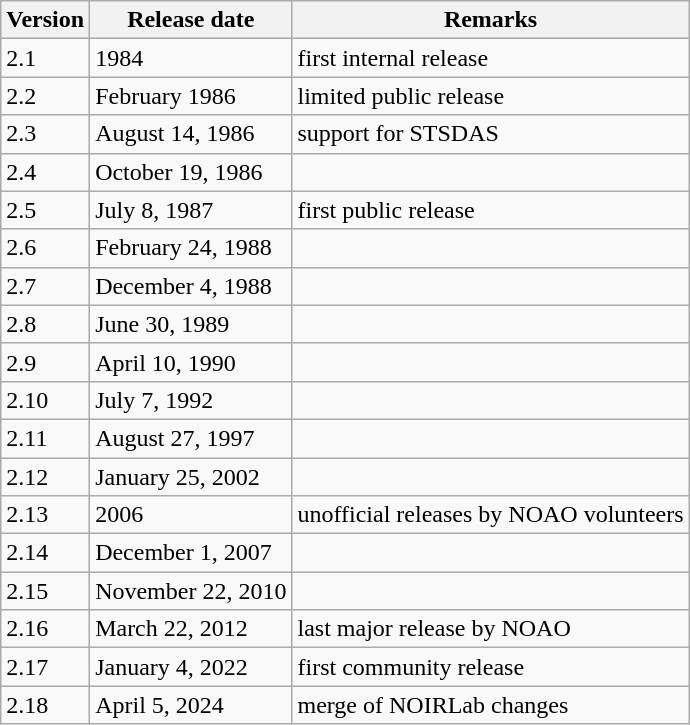<table class="wikitable">
<tr>
<th>Version</th>
<th>Release date</th>
<th>Remarks</th>
</tr>
<tr>
<td>2.1</td>
<td>1984</td>
<td>first internal release</td>
</tr>
<tr>
<td>2.2</td>
<td>February 1986</td>
<td>limited public release</td>
</tr>
<tr>
<td>2.3</td>
<td>August 14, 1986</td>
<td>support for STSDAS</td>
</tr>
<tr>
<td>2.4</td>
<td>October 19, 1986</td>
<td></td>
</tr>
<tr>
<td>2.5</td>
<td>July 8, 1987</td>
<td>first public release</td>
</tr>
<tr>
<td>2.6</td>
<td>February 24, 1988</td>
<td></td>
</tr>
<tr>
<td>2.7</td>
<td>December 4, 1988</td>
<td></td>
</tr>
<tr>
<td>2.8</td>
<td>June 30, 1989</td>
<td></td>
</tr>
<tr>
<td>2.9</td>
<td>April 10, 1990</td>
<td></td>
</tr>
<tr>
<td>2.10</td>
<td>July 7, 1992</td>
<td></td>
</tr>
<tr>
<td>2.11</td>
<td>August 27, 1997</td>
<td></td>
</tr>
<tr>
<td>2.12</td>
<td>January 25, 2002</td>
<td></td>
</tr>
<tr>
<td>2.13</td>
<td>2006</td>
<td>unofficial releases by NOAO volunteers</td>
</tr>
<tr>
<td>2.14</td>
<td>December 1, 2007</td>
<td></td>
</tr>
<tr>
<td>2.15</td>
<td>November 22, 2010</td>
<td></td>
</tr>
<tr>
<td>2.16</td>
<td>March 22, 2012</td>
<td>last major release by NOAO</td>
</tr>
<tr>
<td>2.17</td>
<td>January 4, 2022</td>
<td>first community release</td>
</tr>
<tr>
<td>2.18</td>
<td>April 5, 2024</td>
<td>merge of NOIRLab changes</td>
</tr>
</table>
